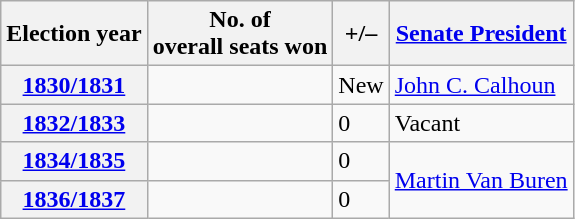<table class=wikitable>
<tr>
<th>Election year</th>
<th>No. of<br>overall seats won</th>
<th>+/–</th>
<th><a href='#'>Senate President</a></th>
</tr>
<tr>
<th><a href='#'>1830/1831</a></th>
<td></td>
<td>New</td>
<td><a href='#'>John C. Calhoun</a></td>
</tr>
<tr>
<th><a href='#'>1832/1833</a></th>
<td></td>
<td> 0</td>
<td>Vacant</td>
</tr>
<tr>
<th><a href='#'>1834/1835</a></th>
<td></td>
<td> 0</td>
<td rowspan=2 ><a href='#'>Martin Van Buren</a></td>
</tr>
<tr>
<th><a href='#'>1836/1837</a></th>
<td></td>
<td> 0</td>
</tr>
</table>
